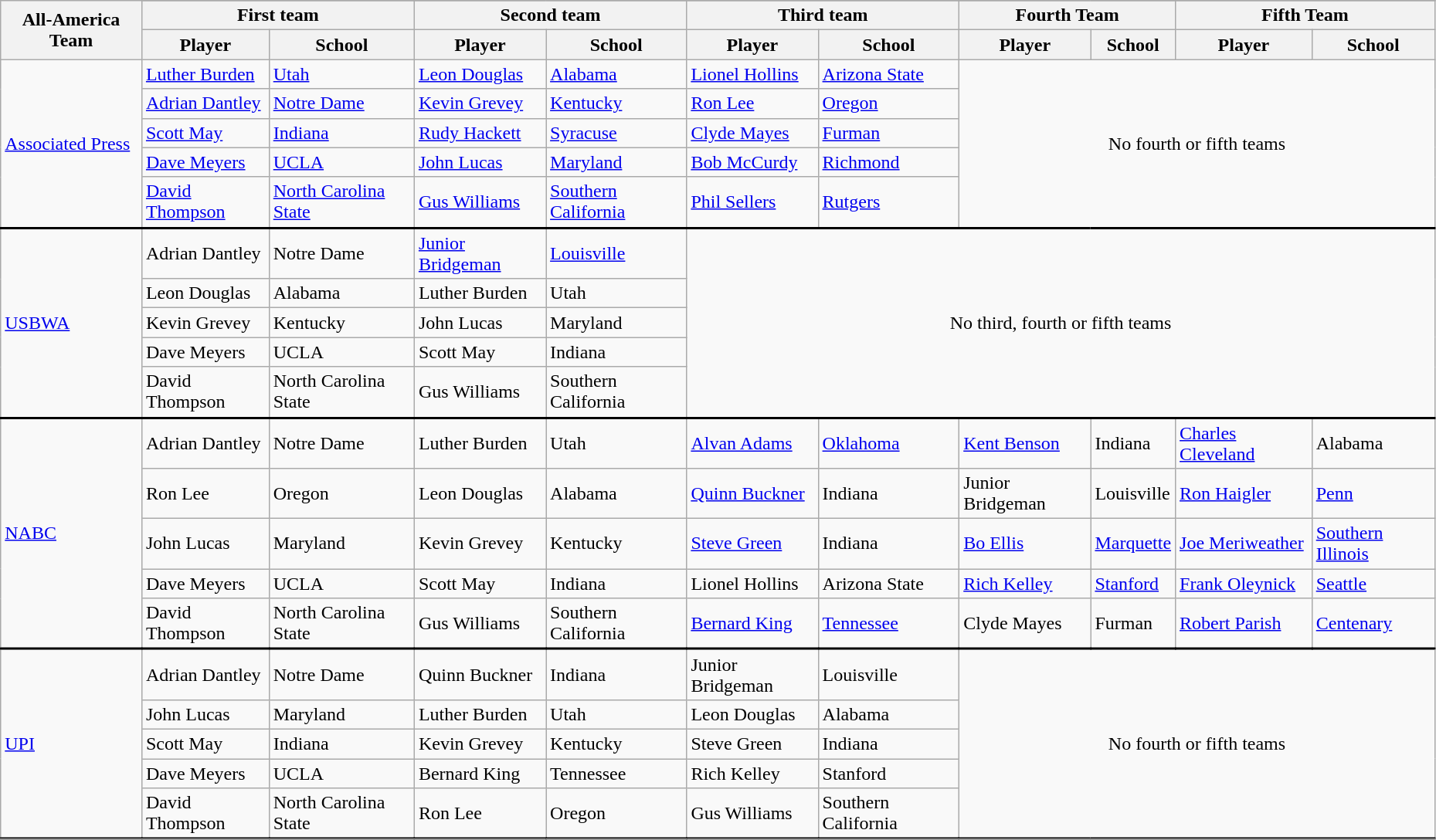<table class="wikitable" style="width:98%;">
<tr>
<th rowspan=3>All-America Team</th>
</tr>
<tr>
<th colspan=2>First team</th>
<th colspan=2>Second team</th>
<th colspan=2>Third team</th>
<th colspan=2>Fourth Team</th>
<th colspan=2>Fifth Team</th>
</tr>
<tr>
<th>Player</th>
<th>School</th>
<th>Player</th>
<th>School</th>
<th>Player</th>
<th>School</th>
<th>Player</th>
<th>School</th>
<th>Player</th>
<th>School</th>
</tr>
<tr>
<td rowspan=5><a href='#'>Associated Press</a></td>
<td><a href='#'>Luther Burden</a></td>
<td><a href='#'>Utah</a></td>
<td><a href='#'>Leon Douglas</a></td>
<td><a href='#'>Alabama</a></td>
<td><a href='#'>Lionel Hollins</a></td>
<td><a href='#'>Arizona State</a></td>
<td rowspan=5 colspan=4 align=center>No fourth or fifth teams</td>
</tr>
<tr>
<td><a href='#'>Adrian Dantley</a></td>
<td><a href='#'>Notre Dame</a></td>
<td><a href='#'>Kevin Grevey</a></td>
<td><a href='#'>Kentucky</a></td>
<td><a href='#'>Ron Lee</a></td>
<td><a href='#'>Oregon</a></td>
</tr>
<tr>
<td><a href='#'>Scott May</a></td>
<td><a href='#'>Indiana</a></td>
<td><a href='#'>Rudy Hackett</a></td>
<td><a href='#'>Syracuse</a></td>
<td><a href='#'>Clyde Mayes</a></td>
<td><a href='#'>Furman</a></td>
</tr>
<tr>
<td><a href='#'>Dave Meyers</a></td>
<td><a href='#'>UCLA</a></td>
<td><a href='#'>John Lucas</a></td>
<td><a href='#'>Maryland</a></td>
<td><a href='#'>Bob McCurdy</a></td>
<td><a href='#'>Richmond</a></td>
</tr>
<tr>
<td><a href='#'>David Thompson</a></td>
<td><a href='#'>North Carolina State</a></td>
<td><a href='#'>Gus Williams</a></td>
<td><a href='#'>Southern California</a></td>
<td><a href='#'>Phil Sellers</a></td>
<td><a href='#'>Rutgers</a></td>
</tr>
<tr style = "border-top:2px solid black;">
<td rowspan=5><a href='#'>USBWA</a></td>
<td>Adrian Dantley</td>
<td>Notre Dame</td>
<td><a href='#'>Junior Bridgeman</a></td>
<td><a href='#'>Louisville</a></td>
<td rowspan=5 colspan=6 align=center>No third, fourth or fifth teams</td>
</tr>
<tr>
<td>Leon Douglas</td>
<td>Alabama</td>
<td>Luther Burden</td>
<td>Utah</td>
</tr>
<tr>
<td>Kevin Grevey</td>
<td>Kentucky</td>
<td>John Lucas</td>
<td>Maryland</td>
</tr>
<tr>
<td>Dave Meyers</td>
<td>UCLA</td>
<td>Scott May</td>
<td>Indiana</td>
</tr>
<tr>
<td>David Thompson</td>
<td>North Carolina State</td>
<td>Gus Williams</td>
<td>Southern California</td>
</tr>
<tr style = "border-top:2px solid black;">
<td rowspan=5><a href='#'>NABC</a></td>
<td>Adrian Dantley</td>
<td>Notre Dame</td>
<td>Luther Burden</td>
<td>Utah</td>
<td><a href='#'>Alvan Adams</a></td>
<td><a href='#'>Oklahoma</a></td>
<td><a href='#'>Kent Benson</a></td>
<td>Indiana</td>
<td><a href='#'>Charles Cleveland</a></td>
<td>Alabama</td>
</tr>
<tr>
<td>Ron Lee</td>
<td>Oregon</td>
<td>Leon Douglas</td>
<td>Alabama</td>
<td><a href='#'>Quinn Buckner</a></td>
<td>Indiana</td>
<td>Junior Bridgeman</td>
<td>Louisville</td>
<td><a href='#'>Ron Haigler</a></td>
<td><a href='#'>Penn</a></td>
</tr>
<tr>
<td>John Lucas</td>
<td>Maryland</td>
<td>Kevin Grevey</td>
<td>Kentucky</td>
<td><a href='#'>Steve Green</a></td>
<td>Indiana</td>
<td><a href='#'>Bo Ellis</a></td>
<td><a href='#'>Marquette</a></td>
<td><a href='#'>Joe Meriweather</a></td>
<td><a href='#'>Southern Illinois</a></td>
</tr>
<tr>
<td>Dave Meyers</td>
<td>UCLA</td>
<td>Scott May</td>
<td>Indiana</td>
<td>Lionel Hollins</td>
<td>Arizona State</td>
<td><a href='#'>Rich Kelley</a></td>
<td><a href='#'>Stanford</a></td>
<td><a href='#'>Frank Oleynick</a></td>
<td><a href='#'>Seattle</a></td>
</tr>
<tr>
<td>David Thompson</td>
<td>North Carolina State</td>
<td>Gus Williams</td>
<td>Southern California</td>
<td><a href='#'>Bernard King</a></td>
<td><a href='#'>Tennessee</a></td>
<td>Clyde Mayes</td>
<td>Furman</td>
<td><a href='#'>Robert Parish</a></td>
<td><a href='#'>Centenary</a></td>
</tr>
<tr style = "border-top:2px solid black;">
<td rowspan=5><a href='#'>UPI</a></td>
<td>Adrian Dantley</td>
<td>Notre Dame</td>
<td>Quinn Buckner</td>
<td>Indiana</td>
<td>Junior Bridgeman</td>
<td>Louisville</td>
<td rowspan=5 colspan=4 align=center>No fourth or fifth teams</td>
</tr>
<tr>
<td>John Lucas</td>
<td>Maryland</td>
<td>Luther Burden</td>
<td>Utah</td>
<td>Leon Douglas</td>
<td>Alabama</td>
</tr>
<tr>
<td>Scott May</td>
<td>Indiana</td>
<td>Kevin Grevey</td>
<td>Kentucky</td>
<td>Steve Green</td>
<td>Indiana</td>
</tr>
<tr>
<td>Dave Meyers</td>
<td>UCLA</td>
<td>Bernard King</td>
<td>Tennessee</td>
<td>Rich Kelley</td>
<td>Stanford</td>
</tr>
<tr>
<td>David Thompson</td>
<td>North Carolina State</td>
<td>Ron Lee</td>
<td>Oregon</td>
<td>Gus Williams</td>
<td>Southern California</td>
</tr>
<tr style = "border-top:2px solid black;">
</tr>
</table>
